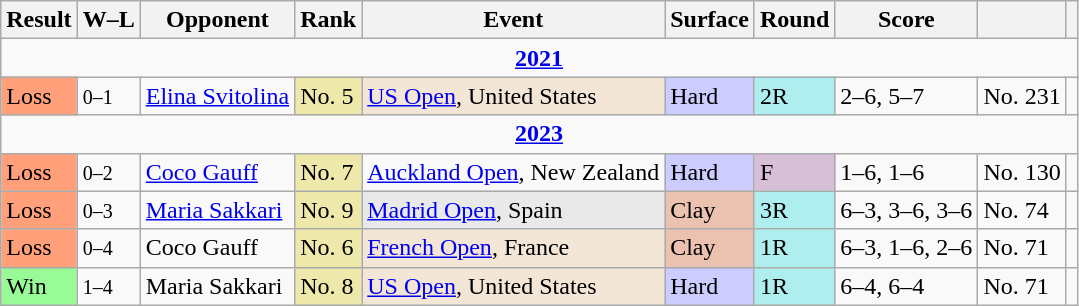<table class="wikitable sortable">
<tr>
<th>Result</th>
<th class=unsortable>W–L</th>
<th>Opponent</th>
<th>Rank</th>
<th>Event</th>
<th>Surface</th>
<th>Round</th>
<th class=unsortable>Score</th>
<th></th>
<th></th>
</tr>
<tr>
<td colspan="10" style="text-align:center"><strong><a href='#'>2021</a></strong></td>
</tr>
<tr>
<td bgcolor=ffa07a>Loss</td>
<td><small>0–1</small></td>
<td> <a href='#'>Elina Svitolina</a></td>
<td bgcolor=#eee8aa>No. 5</td>
<td bgcolor=f3e6d7><a href='#'>US Open</a>, United States</td>
<td bgcolor=#ccf>Hard</td>
<td bgcolor=afeeee>2R</td>
<td>2–6, 5–7</td>
<td>No. 231</td>
<td></td>
</tr>
<tr>
<td colspan="10" style="text-align:center"><strong><a href='#'>2023</a></strong></td>
</tr>
<tr>
<td bgcolor=ffa07a>Loss</td>
<td><small>0–2</small></td>
<td> <a href='#'>Coco Gauff</a></td>
<td bgcolor=eee8aa>No. 7</td>
<td><a href='#'>Auckland Open</a>, New Zealand</td>
<td bgcolor=#ccf>Hard</td>
<td bgcolor=thistle>F</td>
<td>1–6, 1–6</td>
<td>No. 130</td>
<td></td>
</tr>
<tr>
<td bgcolor=ffa07a>Loss</td>
<td><small>0–3</small></td>
<td> <a href='#'>Maria Sakkari</a></td>
<td bgcolor=eee8aa>No. 9</td>
<td bgcolor=e9e9e9><a href='#'>Madrid Open</a>, Spain</td>
<td bgcolor=ebc2af>Clay</td>
<td bgcolor=afeeee>3R</td>
<td>6–3, 3–6, 3–6</td>
<td>No. 74</td>
<td></td>
</tr>
<tr>
<td bgcolor=ffa07a>Loss</td>
<td><small>0–4</small></td>
<td> Coco Gauff</td>
<td bgcolor=eee8aa>No. 6</td>
<td bgcolor=f3e6d7><a href='#'>French Open</a>, France</td>
<td bgcolor=#ebc2af>Clay</td>
<td bgcolor=afeeee>1R</td>
<td>6–3, 1–6, 2–6</td>
<td>No. 71</td>
<td></td>
</tr>
<tr>
<td bgcolor=98FB98>Win</td>
<td><small>1–4</small></td>
<td> Maria Sakkari</td>
<td bgcolor=eee8AA>No. 8</td>
<td bgcolor=f3e6d7><a href='#'>US Open</a>, United States</td>
<td bgcolor=ccccff>Hard</td>
<td bgcolor=afeeee>1R</td>
<td>6–4, 6–4</td>
<td>No. 71</td>
<td></td>
</tr>
</table>
